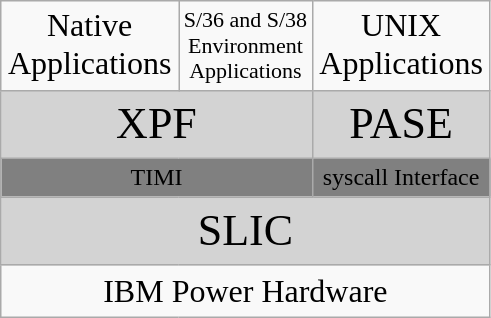<table class="wikitable" lang="en" style="text-align:center;">
<tr>
<td style="font-size:16pt;">Native<br>Applications</td>
<td style="font-size:11pt;">S/36 and S/38<br>Environment<br>Applications</td>
<td style="font-size:16pt;">UNIX<br>Applications</td>
</tr>
<tr style="background:lightgrey;">
<td style="font-size:22pt;" colspan="2">XPF</td>
<td style="font-size:22pt;">PASE</td>
</tr>
<tr style="background:grey;">
<td colspan="2">TIMI</td>
<td>syscall Interface</td>
</tr>
<tr style="background:lightgrey;">
<td style="font-size:22pt;" colspan="3">SLIC</td>
</tr>
<tr>
<td style="font-size:16pt;" colspan="3">IBM Power Hardware</td>
</tr>
</table>
